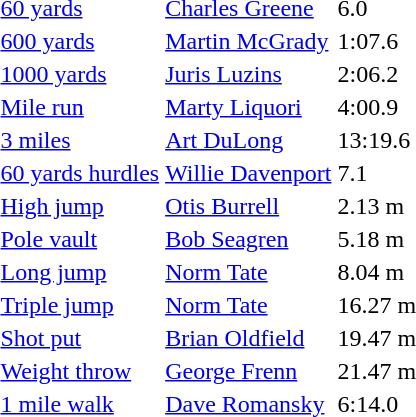<table>
<tr>
<td><a href='#'>60 yards</a></td>
<td><a href='#'>Charles Greene</a></td>
<td>6.0</td>
<td></td>
<td></td>
<td></td>
<td></td>
</tr>
<tr>
<td><a href='#'>600 yards</a></td>
<td><a href='#'>Martin McGrady</a></td>
<td>1:07.6</td>
<td></td>
<td></td>
<td></td>
<td></td>
</tr>
<tr>
<td><a href='#'>1000 yards</a></td>
<td><a href='#'>Juris Luzins</a></td>
<td>2:06.2</td>
<td></td>
<td></td>
<td></td>
<td></td>
</tr>
<tr>
<td><a href='#'>Mile run</a></td>
<td><a href='#'>Marty Liquori</a></td>
<td>4:00.9</td>
<td></td>
<td></td>
<td></td>
<td></td>
</tr>
<tr>
<td><a href='#'>3 miles</a></td>
<td><a href='#'>Art DuLong</a></td>
<td>13:19.6</td>
<td></td>
<td></td>
<td></td>
<td></td>
</tr>
<tr>
<td><a href='#'>60 yards hurdles</a></td>
<td><a href='#'>Willie Davenport</a></td>
<td>7.1</td>
<td></td>
<td></td>
<td></td>
<td></td>
</tr>
<tr>
<td><a href='#'>High jump</a></td>
<td><a href='#'>Otis Burrell</a></td>
<td>2.13 m</td>
<td></td>
<td></td>
<td></td>
<td></td>
</tr>
<tr>
<td><a href='#'>Pole vault</a></td>
<td><a href='#'>Bob Seagren</a></td>
<td>5.18 m</td>
<td></td>
<td></td>
<td></td>
<td></td>
</tr>
<tr>
<td><a href='#'>Long jump</a></td>
<td><a href='#'>Norm Tate</a></td>
<td>8.04 m</td>
<td></td>
<td></td>
<td></td>
<td></td>
</tr>
<tr>
<td><a href='#'>Triple jump</a></td>
<td><a href='#'>Norm Tate</a></td>
<td>16.27 m</td>
<td></td>
<td></td>
<td></td>
<td></td>
</tr>
<tr>
<td><a href='#'>Shot put</a></td>
<td><a href='#'>Brian Oldfield</a></td>
<td>19.47 m</td>
<td></td>
<td></td>
<td></td>
<td></td>
</tr>
<tr>
<td><a href='#'>Weight throw</a></td>
<td><a href='#'>George Frenn</a></td>
<td>21.47 m</td>
<td></td>
<td></td>
<td></td>
<td></td>
</tr>
<tr>
<td><a href='#'>1 mile walk</a></td>
<td><a href='#'>Dave Romansky</a></td>
<td>6:14.0</td>
<td></td>
<td></td>
<td></td>
<td></td>
</tr>
</table>
